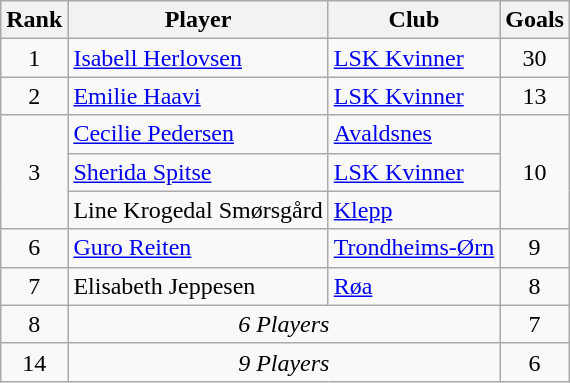<table class="wikitable" style="text-align:center">
<tr>
<th>Rank</th>
<th>Player</th>
<th>Club</th>
<th>Goals</th>
</tr>
<tr>
<td>1</td>
<td align="left"> <a href='#'>Isabell Herlovsen</a></td>
<td align="left"><a href='#'>LSK Kvinner</a></td>
<td>30</td>
</tr>
<tr>
<td>2</td>
<td align="left"> <a href='#'>Emilie Haavi</a></td>
<td align="left"><a href='#'>LSK Kvinner</a></td>
<td>13</td>
</tr>
<tr>
<td rowspan=3>3</td>
<td align="left"> <a href='#'>Cecilie Pedersen</a></td>
<td align="left"><a href='#'>Avaldsnes</a></td>
<td rowspan=3>10</td>
</tr>
<tr>
<td align="left"> <a href='#'>Sherida Spitse</a></td>
<td align="left"><a href='#'>LSK Kvinner</a></td>
</tr>
<tr>
<td align="left"> Line Krogedal Smørsgård</td>
<td align="left"><a href='#'>Klepp</a></td>
</tr>
<tr>
<td>6</td>
<td align="left"> <a href='#'>Guro Reiten</a></td>
<td align="left"><a href='#'>Trondheims-Ørn</a></td>
<td>9</td>
</tr>
<tr>
<td>7</td>
<td align="left"> Elisabeth Jeppesen</td>
<td align="left"><a href='#'>Røa</a></td>
<td>8</td>
</tr>
<tr>
<td>8</td>
<td colspan="2"><em>6 Players</em></td>
<td>7</td>
</tr>
<tr>
<td>14</td>
<td colspan="2"><em>9 Players</em></td>
<td>6</td>
</tr>
</table>
